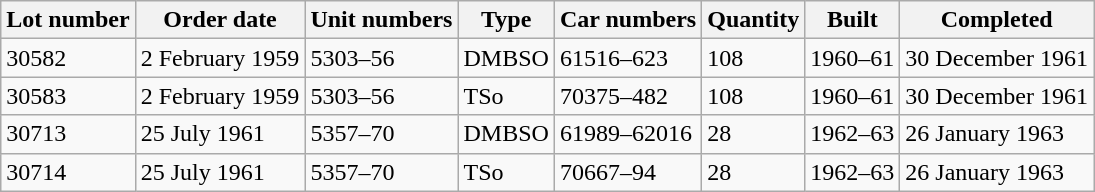<table class=wikitable>
<tr>
<th>Lot number</th>
<th>Order date</th>
<th>Unit numbers</th>
<th>Type</th>
<th>Car numbers</th>
<th>Quantity</th>
<th>Built</th>
<th>Completed</th>
</tr>
<tr>
<td>30582</td>
<td>2 February 1959</td>
<td>5303–56</td>
<td>DMBSO</td>
<td>61516–623</td>
<td>108</td>
<td>1960–61</td>
<td>30 December 1961</td>
</tr>
<tr>
<td>30583</td>
<td>2 February 1959</td>
<td>5303–56</td>
<td>TSo</td>
<td>70375–482</td>
<td>108</td>
<td>1960–61</td>
<td>30 December 1961</td>
</tr>
<tr>
<td>30713</td>
<td>25 July 1961</td>
<td>5357–70</td>
<td>DMBSO</td>
<td>61989–62016</td>
<td>28</td>
<td>1962–63</td>
<td>26 January 1963</td>
</tr>
<tr>
<td>30714</td>
<td>25 July 1961</td>
<td>5357–70</td>
<td>TSo</td>
<td>70667–94</td>
<td>28</td>
<td>1962–63</td>
<td>26 January 1963</td>
</tr>
</table>
